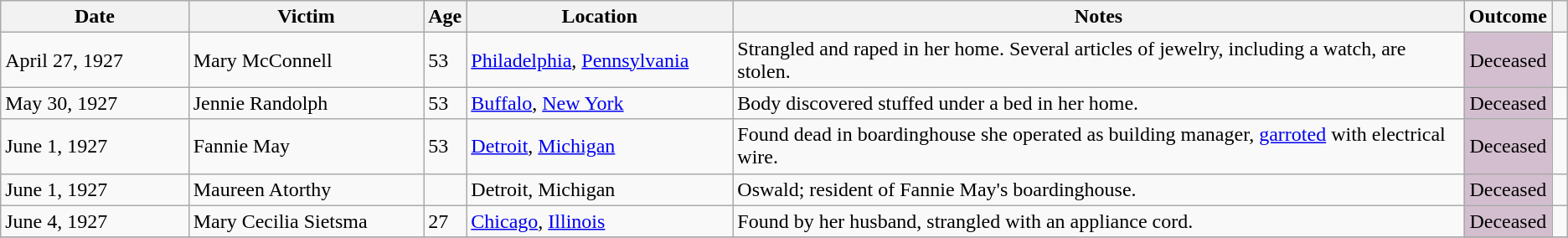<table class="wikitable sortable">
<tr>
<th style="width:12%">Date</th>
<th style="width:15%">Victim</th>
<th style="width:1%">Age</th>
<th style="width:17%">Location</th>
<th class="unsortable">Notes</th>
<th style="width:5%">Outcome</th>
<th class="unsortable" style="width:1%"></th>
</tr>
<tr>
<td>April 27, 1927</td>
<td>Mary McConnell</td>
<td>53</td>
<td><a href='#'>Philadelphia</a>, <a href='#'>Pennsylvania</a></td>
<td>Strangled and raped in her home. Several articles of jewelry, including a watch, are stolen.</td>
<td style="background:#D3BECF;" align="center">Deceased</td>
<td align="center"></td>
</tr>
<tr>
<td>May 30, 1927</td>
<td>Jennie Randolph</td>
<td>53</td>
<td><a href='#'>Buffalo</a>, <a href='#'>New York</a></td>
<td>Body discovered stuffed under a bed in her home.</td>
<td style="background:#D3BECF;" align="center">Deceased</td>
<td align="center"></td>
</tr>
<tr>
<td>June 1, 1927</td>
<td>Fannie May</td>
<td>53</td>
<td><a href='#'>Detroit</a>, <a href='#'>Michigan</a></td>
<td>Found dead in boardinghouse she operated as building manager, <a href='#'>garroted</a> with electrical wire.</td>
<td style="background:#D3BECF;" align="center">Deceased</td>
<td align="center"></td>
</tr>
<tr>
<td>June 1, 1927</td>
<td>Maureen Atorthy</td>
<td></td>
<td>Detroit, Michigan</td>
<td> Oswald; resident of Fannie May's boardinghouse.</td>
<td style="background:#D3BECF;" align="center">Deceased</td>
<td align="center"></td>
</tr>
<tr>
<td>June 4, 1927</td>
<td>Mary Cecilia Sietsma</td>
<td>27</td>
<td><a href='#'>Chicago</a>, <a href='#'>Illinois</a></td>
<td>Found by her husband, strangled with an appliance cord.</td>
<td style="background:#D3BECF;" align="center">Deceased</td>
<td align="center"></td>
</tr>
<tr>
</tr>
</table>
